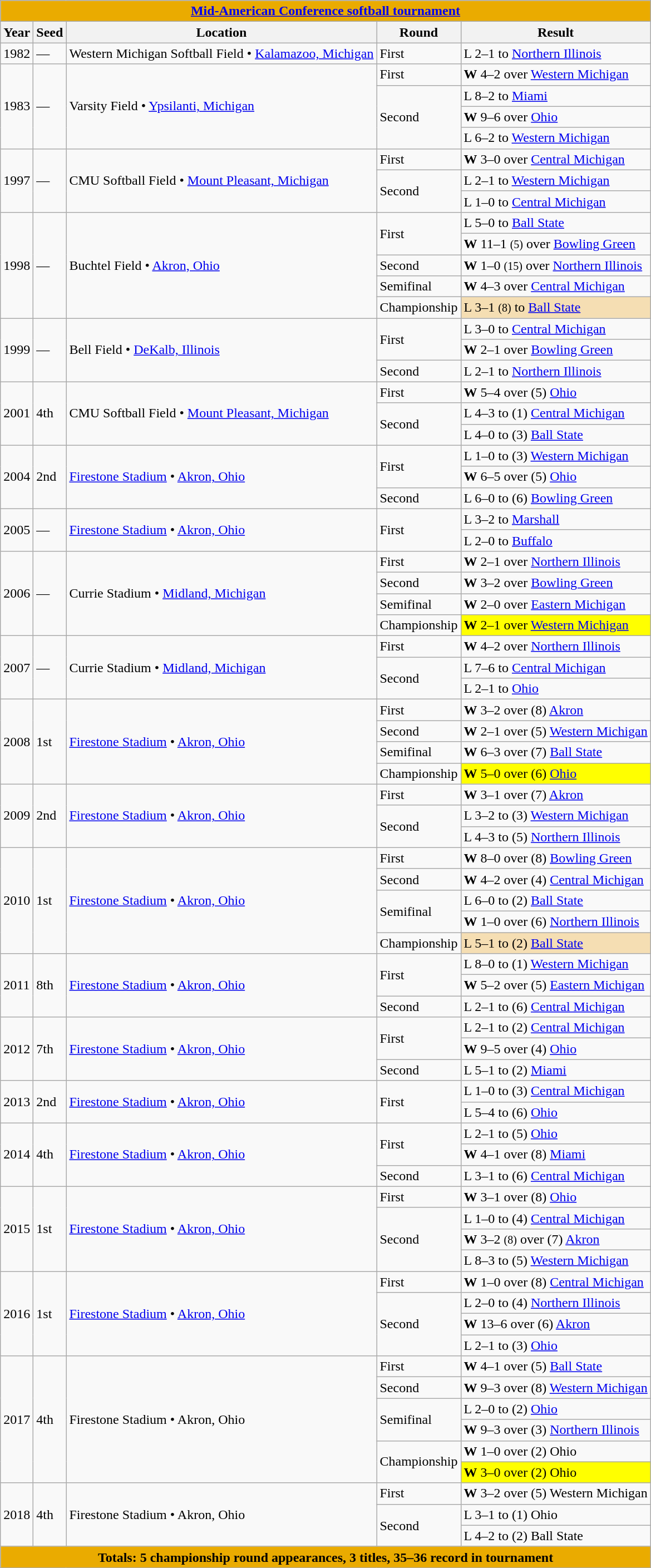<table class="wikitable">
<tr>
<th colspan=6 style="background:#eaab00;"><a href='#'>Mid-American Conference softball tournament</a></th>
</tr>
<tr>
<th>Year</th>
<th>Seed</th>
<th>Location</th>
<th>Round</th>
<th>Result</th>
</tr>
<tr>
<td>1982</td>
<td>—</td>
<td>Western Michigan Softball Field • <a href='#'>Kalamazoo, Michigan</a></td>
<td>First</td>
<td>L 2–1 to <a href='#'>Northern Illinois</a></td>
</tr>
<tr>
<td rowspan="4">1983</td>
<td rowspan="4">—</td>
<td rowspan="4">Varsity Field • <a href='#'>Ypsilanti, Michigan</a></td>
<td>First</td>
<td><strong>W</strong> 4–2 over <a href='#'>Western Michigan</a></td>
</tr>
<tr>
<td rowspan="3">Second</td>
<td>L 8–2 to <a href='#'>Miami</a></td>
</tr>
<tr>
<td><strong>W</strong> 9–6 over <a href='#'>Ohio</a></td>
</tr>
<tr>
<td>L 6–2 to <a href='#'>Western Michigan</a></td>
</tr>
<tr>
<td rowspan="3">1997</td>
<td rowspan="3">—</td>
<td rowspan="3">CMU Softball Field • <a href='#'>Mount Pleasant, Michigan</a></td>
<td>First</td>
<td><strong>W</strong> 3–0 over <a href='#'>Central Michigan</a></td>
</tr>
<tr>
<td rowspan="2">Second</td>
<td>L 2–1 to <a href='#'>Western Michigan</a></td>
</tr>
<tr>
<td>L 1–0 to <a href='#'>Central Michigan</a></td>
</tr>
<tr>
<td rowspan="5">1998</td>
<td rowspan="5">—</td>
<td rowspan="5">Buchtel Field • <a href='#'>Akron, Ohio</a></td>
<td rowspan="2">First</td>
<td>L 5–0 to <a href='#'>Ball State</a></td>
</tr>
<tr>
<td><strong>W</strong> 11–1 <small>(5)</small> over <a href='#'>Bowling Green</a></td>
</tr>
<tr>
<td>Second</td>
<td><strong>W</strong> 1–0 <small>(15)</small> over <a href='#'>Northern Illinois</a></td>
</tr>
<tr>
<td>Semifinal</td>
<td><strong>W</strong> 4–3 over <a href='#'>Central Michigan</a></td>
</tr>
<tr>
<td>Championship</td>
<td style="background: wheat">L 3–1 <small>(8)</small> to <a href='#'>Ball State</a></td>
</tr>
<tr>
<td rowspan="3">1999</td>
<td rowspan="3">—</td>
<td rowspan="3">Bell Field • <a href='#'>DeKalb, Illinois</a></td>
<td rowspan="2">First</td>
<td>L 3–0 to <a href='#'>Central Michigan</a></td>
</tr>
<tr>
<td><strong>W</strong> 2–1 over <a href='#'>Bowling Green</a></td>
</tr>
<tr>
<td>Second</td>
<td>L 2–1 to <a href='#'>Northern Illinois</a></td>
</tr>
<tr>
<td rowspan="3">2001</td>
<td rowspan="3">4th</td>
<td rowspan="3">CMU Softball Field • <a href='#'>Mount Pleasant, Michigan</a></td>
<td>First</td>
<td><strong>W</strong> 5–4 over (5) <a href='#'>Ohio</a></td>
</tr>
<tr>
<td rowspan="2">Second</td>
<td>L 4–3 to (1) <a href='#'>Central Michigan</a></td>
</tr>
<tr>
<td>L 4–0 to (3) <a href='#'>Ball State</a></td>
</tr>
<tr>
<td rowspan="3">2004</td>
<td rowspan="3">2nd</td>
<td rowspan="3"><a href='#'>Firestone Stadium</a> • <a href='#'>Akron, Ohio</a></td>
<td rowspan="2">First</td>
<td>L 1–0 to (3) <a href='#'>Western Michigan</a></td>
</tr>
<tr>
<td><strong>W</strong> 6–5 over (5) <a href='#'>Ohio</a></td>
</tr>
<tr>
<td>Second</td>
<td>L 6–0 to (6) <a href='#'>Bowling Green</a></td>
</tr>
<tr>
<td rowspan="2">2005</td>
<td rowspan="2">—</td>
<td rowspan="2"><a href='#'>Firestone Stadium</a> • <a href='#'>Akron, Ohio</a></td>
<td rowspan="2">First</td>
<td>L 3–2 to <a href='#'>Marshall</a></td>
</tr>
<tr>
<td>L 2–0 to <a href='#'>Buffalo</a></td>
</tr>
<tr>
<td rowspan="4">2006</td>
<td rowspan="4">—</td>
<td rowspan="4">Currie Stadium • <a href='#'>Midland, Michigan</a></td>
<td>First</td>
<td><strong>W</strong> 2–1 over <a href='#'>Northern Illinois</a></td>
</tr>
<tr>
<td>Second</td>
<td><strong>W</strong> 3–2 over <a href='#'>Bowling Green</a></td>
</tr>
<tr>
<td>Semifinal</td>
<td><strong>W</strong> 2–0 over <a href='#'>Eastern Michigan</a></td>
</tr>
<tr>
<td>Championship</td>
<td style="background: yellow"><strong>W</strong> 2–1 over <a href='#'>Western Michigan</a></td>
</tr>
<tr>
<td rowspan="3">2007</td>
<td rowspan="3">—</td>
<td rowspan="3">Currie Stadium • <a href='#'>Midland, Michigan</a></td>
<td>First</td>
<td><strong>W</strong> 4–2 over <a href='#'>Northern Illinois</a></td>
</tr>
<tr>
<td rowspan="2">Second</td>
<td>L 7–6 to <a href='#'>Central Michigan</a></td>
</tr>
<tr>
<td>L 2–1 to <a href='#'>Ohio</a></td>
</tr>
<tr>
<td rowspan="4">2008</td>
<td rowspan="4">1st</td>
<td rowspan="4"><a href='#'>Firestone Stadium</a> • <a href='#'>Akron, Ohio</a></td>
<td>First</td>
<td><strong>W</strong> 3–2 over (8) <a href='#'>Akron</a></td>
</tr>
<tr>
<td>Second</td>
<td><strong>W</strong> 2–1 over (5) <a href='#'>Western Michigan</a></td>
</tr>
<tr>
<td>Semifinal</td>
<td><strong>W</strong> 6–3 over (7) <a href='#'>Ball State</a></td>
</tr>
<tr>
<td>Championship</td>
<td style="background: yellow"><strong>W</strong> 5–0 over (6) <a href='#'>Ohio</a></td>
</tr>
<tr>
<td rowspan="3">2009</td>
<td rowspan="3">2nd</td>
<td rowspan="3"><a href='#'>Firestone Stadium</a> • <a href='#'>Akron, Ohio</a></td>
<td>First</td>
<td><strong>W</strong> 3–1 over (7) <a href='#'>Akron</a></td>
</tr>
<tr>
<td rowspan="2">Second</td>
<td>L 3–2 to (3) <a href='#'>Western Michigan</a></td>
</tr>
<tr>
<td>L 4–3 to (5) <a href='#'>Northern Illinois</a></td>
</tr>
<tr>
<td rowspan="5">2010</td>
<td rowspan="5">1st</td>
<td rowspan="5"><a href='#'>Firestone Stadium</a> • <a href='#'>Akron, Ohio</a></td>
<td>First</td>
<td><strong>W</strong> 8–0 over (8) <a href='#'>Bowling Green</a></td>
</tr>
<tr>
<td>Second</td>
<td><strong>W</strong> 4–2 over (4) <a href='#'>Central Michigan</a></td>
</tr>
<tr>
<td rowspan="2">Semifinal</td>
<td>L 6–0 to (2) <a href='#'>Ball State</a></td>
</tr>
<tr>
<td><strong>W</strong> 1–0 over (6) <a href='#'>Northern Illinois</a></td>
</tr>
<tr>
<td>Championship</td>
<td style="background: wheat">L 5–1 to (2) <a href='#'>Ball State</a></td>
</tr>
<tr>
<td rowspan="3">2011</td>
<td rowspan="3">8th</td>
<td rowspan="3"><a href='#'>Firestone Stadium</a> • <a href='#'>Akron, Ohio</a></td>
<td rowspan="2">First</td>
<td>L 8–0 to (1) <a href='#'>Western Michigan</a></td>
</tr>
<tr>
<td><strong>W</strong> 5–2 over (5) <a href='#'>Eastern Michigan</a></td>
</tr>
<tr>
<td>Second</td>
<td>L 2–1 to (6) <a href='#'>Central Michigan</a></td>
</tr>
<tr>
<td rowspan="3">2012</td>
<td rowspan="3">7th</td>
<td rowspan="3"><a href='#'>Firestone Stadium</a> • <a href='#'>Akron, Ohio</a></td>
<td rowspan="2">First</td>
<td>L 2–1 to (2) <a href='#'>Central Michigan</a></td>
</tr>
<tr>
<td><strong>W</strong> 9–5 over (4) <a href='#'>Ohio</a></td>
</tr>
<tr>
<td>Second</td>
<td>L 5–1 to (2) <a href='#'>Miami</a></td>
</tr>
<tr>
<td rowspan="2">2013</td>
<td rowspan="2">2nd</td>
<td rowspan="2"><a href='#'>Firestone Stadium</a> • <a href='#'>Akron, Ohio</a></td>
<td rowspan="2">First</td>
<td>L 1–0 to (3) <a href='#'>Central Michigan</a></td>
</tr>
<tr>
<td>L 5–4 to (6) <a href='#'>Ohio</a></td>
</tr>
<tr>
<td rowspan="3">2014</td>
<td rowspan="3">4th</td>
<td rowspan="3"><a href='#'>Firestone Stadium</a> • <a href='#'>Akron, Ohio</a></td>
<td rowspan="2">First</td>
<td>L 2–1 to (5) <a href='#'>Ohio</a></td>
</tr>
<tr>
<td><strong>W</strong> 4–1 over (8) <a href='#'>Miami</a></td>
</tr>
<tr>
<td>Second</td>
<td>L 3–1 to (6) <a href='#'>Central Michigan</a></td>
</tr>
<tr>
<td rowspan="4">2015</td>
<td rowspan="4">1st</td>
<td rowspan="4"><a href='#'>Firestone Stadium</a> • <a href='#'>Akron, Ohio</a></td>
<td>First</td>
<td><strong>W</strong> 3–1 over (8) <a href='#'>Ohio</a></td>
</tr>
<tr>
<td rowspan="3">Second</td>
<td>L 1–0 to (4) <a href='#'>Central Michigan</a></td>
</tr>
<tr>
<td><strong>W</strong> 3–2 <small>(8)</small> over (7) <a href='#'>Akron</a></td>
</tr>
<tr>
<td>L 8–3 to (5) <a href='#'>Western Michigan</a></td>
</tr>
<tr>
<td rowspan="4">2016</td>
<td rowspan="4">1st</td>
<td rowspan="4"><a href='#'>Firestone Stadium</a> • <a href='#'>Akron, Ohio</a></td>
<td>First</td>
<td><strong>W</strong> 1–0 over (8) <a href='#'>Central Michigan</a></td>
</tr>
<tr>
<td rowspan="3">Second</td>
<td>L 2–0 to (4) <a href='#'>Northern Illinois</a></td>
</tr>
<tr>
<td><strong>W</strong> 13–6 over (6) <a href='#'>Akron</a></td>
</tr>
<tr>
<td>L 2–1 to (3) <a href='#'>Ohio</a></td>
</tr>
<tr>
<td rowspan="6">2017</td>
<td rowspan="6">4th</td>
<td rowspan="6">Firestone Stadium • Akron, Ohio</td>
<td>First</td>
<td><strong>W</strong> 4–1 over (5) <a href='#'>Ball State</a></td>
</tr>
<tr>
<td>Second</td>
<td><strong>W</strong> 9–3 over (8) <a href='#'>Western Michigan</a></td>
</tr>
<tr>
<td rowspan="2">Semifinal</td>
<td>L 2–0 to (2) <a href='#'>Ohio</a></td>
</tr>
<tr>
<td><strong>W</strong> 9–3 over (3) <a href='#'>Northern Illinois</a></td>
</tr>
<tr>
<td rowspan="2">Championship</td>
<td><strong>W</strong> 1–0  over (2) Ohio</td>
</tr>
<tr>
<td style="background: yellow"><strong>W</strong> 3–0 over (2) Ohio</td>
</tr>
<tr>
<td rowspan="3">2018</td>
<td rowspan="3">4th</td>
<td rowspan="3">Firestone Stadium • Akron, Ohio</td>
<td>First</td>
<td><strong>W</strong> 3–2 over (5) Western Michigan</td>
</tr>
<tr>
<td rowspan="2">Second</td>
<td>L 3–1 to (1) Ohio</td>
</tr>
<tr>
<td>L 4–2 to (2) Ball State</td>
</tr>
<tr>
<th colspan=6 style="background:#eaab00;">Totals: 5 championship round appearances, 3 titles, 35–36 record in tournament</th>
</tr>
</table>
